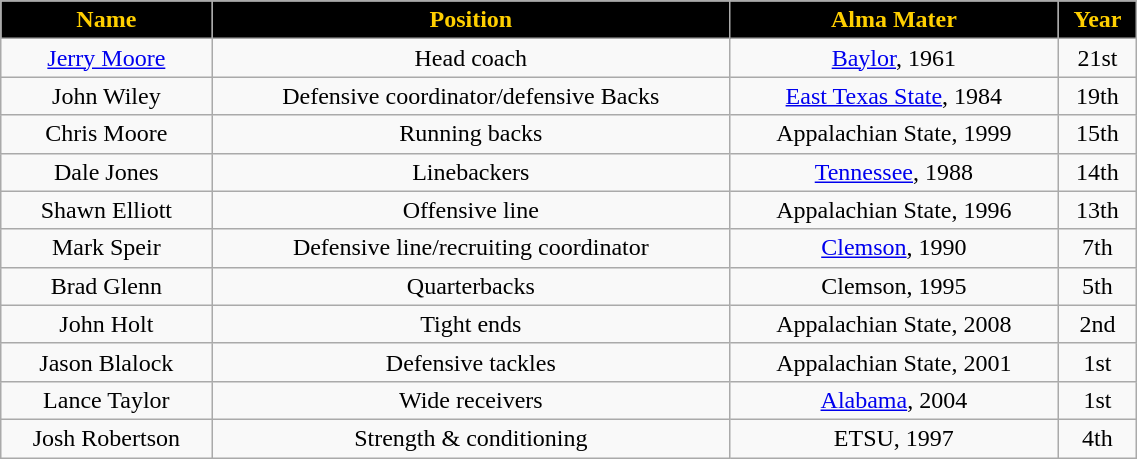<table class="wikitable" width="60%">
<tr>
<th style="background:#000000; color:#ffcf00;">Name</th>
<th style="background:#000000; color:#ffcf00;">Position</th>
<th style="background:#000000; color:#ffcf00;">Alma Mater</th>
<th style="background:#000000; color:#ffcf00;">Year</th>
</tr>
<tr align="center">
<td><a href='#'>Jerry Moore</a></td>
<td>Head coach</td>
<td><a href='#'>Baylor</a>, 1961</td>
<td>21st</td>
</tr>
<tr align="center">
<td>John Wiley</td>
<td>Defensive coordinator/defensive Backs</td>
<td><a href='#'>East Texas State</a>, 1984</td>
<td>19th</td>
</tr>
<tr align="center">
<td>Chris Moore</td>
<td>Running backs</td>
<td>Appalachian State, 1999</td>
<td>15th</td>
</tr>
<tr align="center">
<td>Dale Jones</td>
<td>Linebackers</td>
<td><a href='#'>Tennessee</a>, 1988</td>
<td>14th</td>
</tr>
<tr align="center">
<td>Shawn Elliott</td>
<td>Offensive line</td>
<td>Appalachian State, 1996</td>
<td>13th</td>
</tr>
<tr align="center">
<td>Mark Speir</td>
<td>Defensive line/recruiting coordinator</td>
<td><a href='#'>Clemson</a>, 1990</td>
<td>7th</td>
</tr>
<tr align="center">
<td>Brad Glenn</td>
<td>Quarterbacks</td>
<td>Clemson, 1995</td>
<td>5th</td>
</tr>
<tr align="center">
<td>John Holt</td>
<td>Tight ends</td>
<td>Appalachian State, 2008</td>
<td>2nd</td>
</tr>
<tr align="center">
<td>Jason Blalock</td>
<td>Defensive tackles</td>
<td>Appalachian State, 2001</td>
<td>1st</td>
</tr>
<tr align="center">
<td>Lance Taylor</td>
<td>Wide receivers</td>
<td><a href='#'>Alabama</a>, 2004</td>
<td>1st</td>
</tr>
<tr align="center">
<td>Josh Robertson</td>
<td>Strength & conditioning</td>
<td>ETSU, 1997</td>
<td>4th</td>
</tr>
</table>
